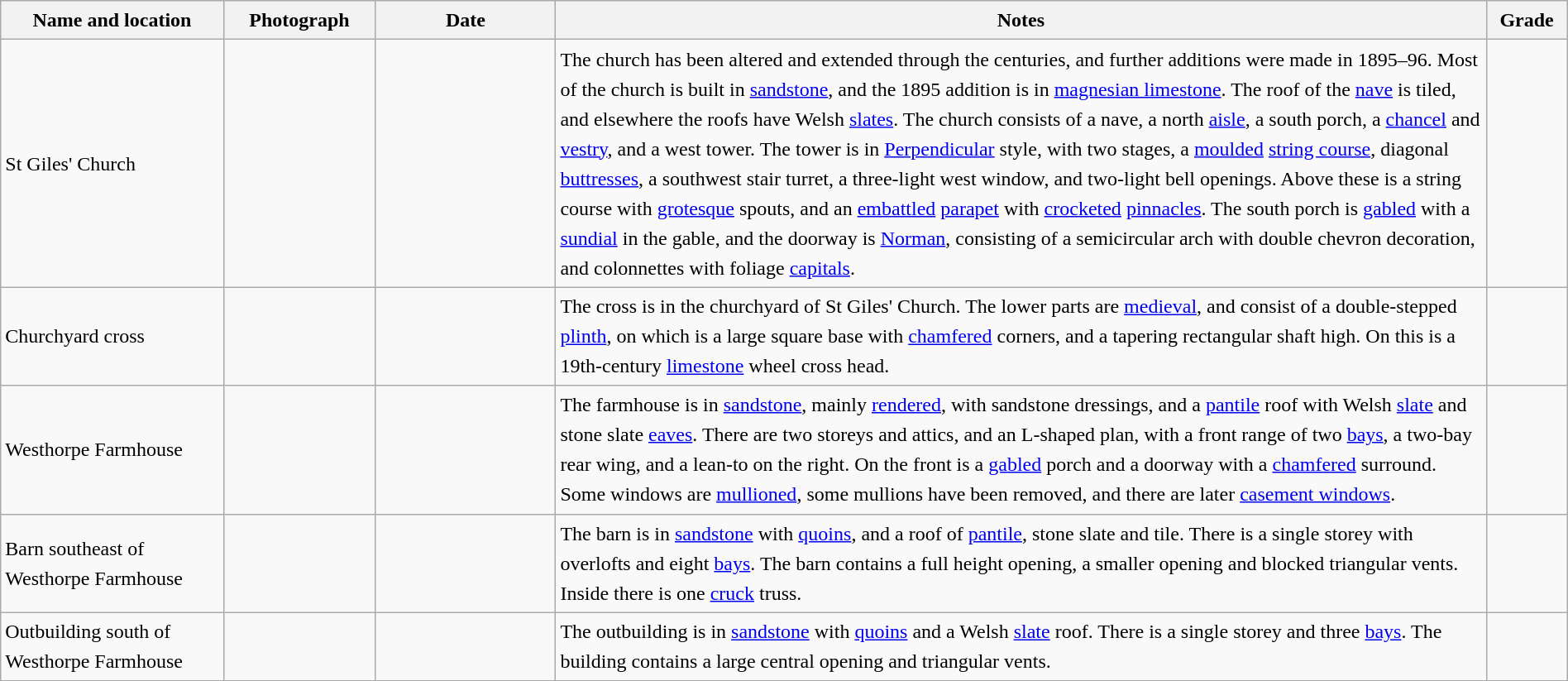<table class="wikitable sortable plainrowheaders" style="width:100%; border:0; text-align:left; line-height:150%;">
<tr>
<th scope="col"  style="width:150px">Name and location</th>
<th scope="col"  style="width:100px" class="unsortable">Photograph</th>
<th scope="col"  style="width:120px">Date</th>
<th scope="col"  style="width:650px" class="unsortable">Notes</th>
<th scope="col"  style="width:50px">Grade</th>
</tr>
<tr>
<td>St Giles' Church<br><small></small></td>
<td></td>
<td align="center"></td>
<td>The church has been altered and extended through the centuries, and further additions were made in 1895–96.  Most of the church is built in <a href='#'>sandstone</a>, and the 1895 addition is in <a href='#'>magnesian limestone</a>.  The roof of the <a href='#'>nave</a> is tiled, and elsewhere the roofs have Welsh <a href='#'>slates</a>.  The church consists of a nave, a north <a href='#'>aisle</a>, a south porch, a <a href='#'>chancel</a> and <a href='#'>vestry</a>, and a west tower.  The tower is in <a href='#'>Perpendicular</a> style, with two stages, a <a href='#'>moulded</a> <a href='#'>string course</a>, diagonal <a href='#'>buttresses</a>, a southwest stair turret, a three-light west window, and two-light bell openings.  Above these is a string course with <a href='#'>grotesque</a> spouts, and an <a href='#'>embattled</a> <a href='#'>parapet</a> with <a href='#'>crocketed</a> <a href='#'>pinnacles</a>.  The south porch is <a href='#'>gabled</a> with a <a href='#'>sundial</a> in the gable, and the doorway is <a href='#'>Norman</a>, consisting of a semicircular arch with double chevron decoration, and colonnettes with foliage <a href='#'>capitals</a>.</td>
<td align="center" ></td>
</tr>
<tr>
<td>Churchyard cross<br><small></small></td>
<td></td>
<td align="center"></td>
<td>The cross is in the churchyard of St Giles' Church.  The lower parts are <a href='#'>medieval</a>, and consist of a double-stepped <a href='#'>plinth</a>, on which is a large square base with <a href='#'>chamfered</a> corners, and a tapering rectangular shaft  high.  On this is a 19th-century <a href='#'>limestone</a> wheel cross head.</td>
<td align="center" ></td>
</tr>
<tr>
<td>Westhorpe Farmhouse<br><small></small></td>
<td></td>
<td align="center"></td>
<td>The farmhouse is in <a href='#'>sandstone</a>, mainly <a href='#'>rendered</a>, with sandstone dressings, and a <a href='#'>pantile</a> roof with Welsh <a href='#'>slate</a> and stone slate <a href='#'>eaves</a>.  There are two storeys and attics, and an L-shaped plan, with a front range of two <a href='#'>bays</a>, a two-bay rear wing, and a lean-to on the right.  On the front is a <a href='#'>gabled</a> porch and a doorway with a <a href='#'>chamfered</a> surround.  Some windows are <a href='#'>mullioned</a>, some mullions have been removed, and there are later <a href='#'>casement windows</a>.</td>
<td align="center" ></td>
</tr>
<tr>
<td>Barn southeast of Westhorpe Farmhouse<br><small></small></td>
<td></td>
<td align="center"></td>
<td>The barn is in <a href='#'>sandstone</a> with <a href='#'>quoins</a>, and a roof of <a href='#'>pantile</a>, stone slate and tile.  There is a single storey with overlofts and eight <a href='#'>bays</a>.  The barn contains a full height opening, a smaller opening and blocked triangular vents.  Inside there is one <a href='#'>cruck</a> truss.</td>
<td align="center" ></td>
</tr>
<tr>
<td>Outbuilding south of Westhorpe Farmhouse<br><small></small></td>
<td></td>
<td align="center"></td>
<td>The outbuilding is in <a href='#'>sandstone</a> with <a href='#'>quoins</a> and a Welsh <a href='#'>slate</a> roof.  There is a single storey and three <a href='#'>bays</a>.  The building contains a large central opening and triangular vents.</td>
<td align="center" ></td>
</tr>
<tr>
</tr>
</table>
